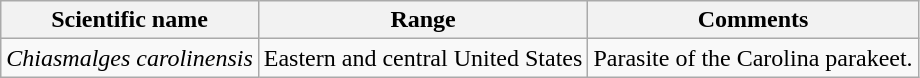<table class="wikitable sortable">
<tr>
<th>Scientific name</th>
<th>Range</th>
<th class="unsortable">Comments</th>
</tr>
<tr>
<td><em>Chiasmalges carolinensis</em></td>
<td>Eastern and central United States</td>
<td>Parasite of the Carolina parakeet.</td>
</tr>
</table>
